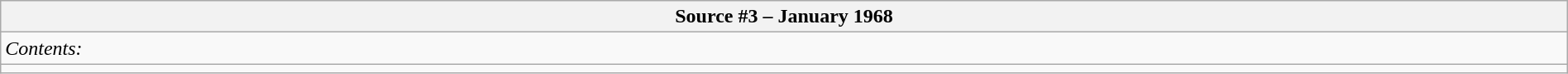<table class="wikitable" style="width:100%;">
<tr>
<th><strong>Source #3</strong> – January 1968</th>
</tr>
<tr>
<td><em>Contents:</em></td>
</tr>
<tr>
<td></td>
</tr>
</table>
